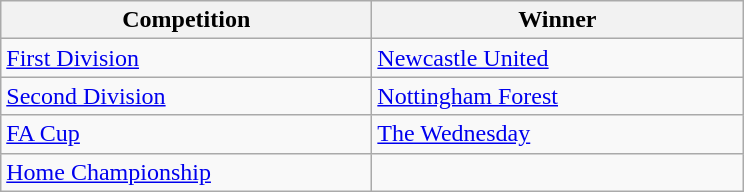<table class="wikitable">
<tr>
<th style="width:15em">Competition</th>
<th style="width:15em">Winner</th>
</tr>
<tr>
<td><a href='#'>First Division</a></td>
<td><a href='#'>Newcastle United</a></td>
</tr>
<tr>
<td><a href='#'>Second Division</a></td>
<td><a href='#'>Nottingham Forest</a></td>
</tr>
<tr>
<td><a href='#'>FA Cup</a></td>
<td><a href='#'>The Wednesday</a></td>
</tr>
<tr>
<td><a href='#'>Home Championship</a></td>
<td></td>
</tr>
</table>
